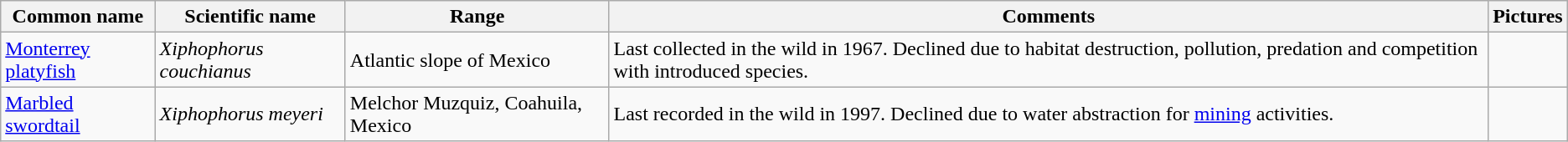<table class="wikitable">
<tr>
<th>Common name</th>
<th>Scientific name</th>
<th>Range</th>
<th class="unsortable">Comments</th>
<th>Pictures</th>
</tr>
<tr>
<td><a href='#'>Monterrey platyfish</a></td>
<td><em>Xiphophorus couchianus</em></td>
<td>Atlantic slope of Mexico</td>
<td>Last collected in the wild in 1967. Declined due to habitat destruction, pollution, predation and competition with introduced species.</td>
<td></td>
</tr>
<tr>
<td><a href='#'>Marbled swordtail</a></td>
<td><em>Xiphophorus meyeri</em></td>
<td>Melchor Muzquiz, Coahuila, Mexico</td>
<td>Last recorded in the wild in 1997. Declined due to water abstraction for <a href='#'>mining</a> activities.</td>
<td></td>
</tr>
</table>
